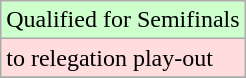<table class="wikitable">
<tr width=10px bgcolor="#ccffcc">
<td>Qualified for Semifinals</td>
</tr>
<tr width=10px bgcolor="#ffdddd">
<td>to relegation play-out</td>
</tr>
<tr>
</tr>
</table>
